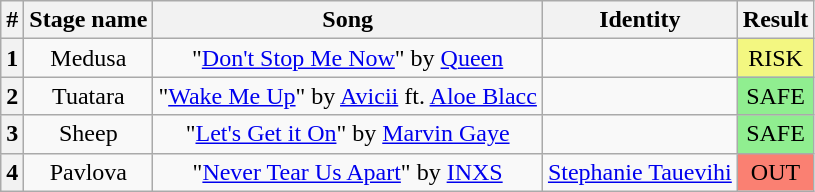<table class="wikitable plainrowheaders" style="text-align: center;">
<tr>
<th>#</th>
<th>Stage name</th>
<th>Song</th>
<th>Identity</th>
<th>Result</th>
</tr>
<tr>
<th>1</th>
<td>Medusa</td>
<td>"<a href='#'>Don't Stop Me Now</a>" by <a href='#'>Queen</a></td>
<td></td>
<td bgcolor=#F3F781>RISK</td>
</tr>
<tr>
<th>2</th>
<td>Tuatara</td>
<td>"<a href='#'>Wake Me Up</a>" by <a href='#'>Avicii</a> ft. <a href='#'>Aloe Blacc</a></td>
<td></td>
<td bgcolor=lightgreen>SAFE</td>
</tr>
<tr>
<th>3</th>
<td>Sheep</td>
<td>"<a href='#'>Let's Get it On</a>" by <a href='#'>Marvin Gaye</a></td>
<td></td>
<td bgcolor=lightgreen>SAFE</td>
</tr>
<tr>
<th>4</th>
<td>Pavlova</td>
<td>"<a href='#'>Never Tear Us Apart</a>" by <a href='#'>INXS</a></td>
<td><a href='#'>Stephanie Tauevihi</a></td>
<td bgcolor=salmon>OUT</td>
</tr>
</table>
